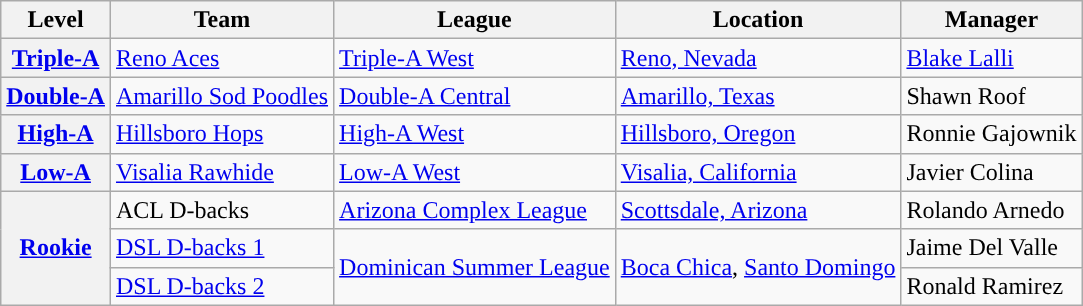<table class="wikitable plainrowheaders">
<tr>
<th scope="col" style="text-align:center; ">Level</th>
<th scope="col" style="text-align:center; ">Team</th>
<th scope="col" style="text-align:center; ">League</th>
<th scope="col" style="text-align:center; ">Location</th>
<th scope="col" style="text-align:center; ">Manager</th>
</tr>
<tr>
<th scope="row"><a href='#'>Triple-A</a></th>
<td><a href='#'>Reno Aces</a></td>
<td><a href='#'>Triple-A West</a></td>
<td><a href='#'>Reno, Nevada</a></td>
<td><a href='#'>Blake Lalli</a></td>
</tr>
<tr>
<th scope="row"><a href='#'>Double-A</a></th>
<td><a href='#'>Amarillo Sod Poodles</a></td>
<td><a href='#'>Double-A Central</a></td>
<td><a href='#'>Amarillo, Texas</a></td>
<td>Shawn Roof</td>
</tr>
<tr>
<th scope="row"><a href='#'>High-A</a></th>
<td><a href='#'>Hillsboro Hops</a></td>
<td><a href='#'>High-A West</a></td>
<td><a href='#'>Hillsboro, Oregon</a></td>
<td>Ronnie Gajownik</td>
</tr>
<tr>
<th scope="row"><a href='#'>Low-A</a></th>
<td><a href='#'>Visalia Rawhide</a></td>
<td><a href='#'>Low-A West</a></td>
<td><a href='#'>Visalia, California</a></td>
<td>Javier Colina</td>
</tr>
<tr>
<th scope="row" rowspan=4><a href='#'>Rookie</a></th>
<td>ACL D-backs</td>
<td><a href='#'>Arizona Complex League</a></td>
<td><a href='#'>Scottsdale, Arizona</a></td>
<td>Rolando Arnedo</td>
</tr>
<tr>
<td><a href='#'>DSL D-backs 1</a></td>
<td rowspan=2><a href='#'>Dominican Summer League</a></td>
<td rowspan=2><a href='#'>Boca Chica</a>, <a href='#'>Santo Domingo</a></td>
<td>Jaime Del Valle</td>
</tr>
<tr>
<td><a href='#'>DSL D-backs 2</a></td>
<td>Ronald Ramirez</td>
</tr>
</table>
